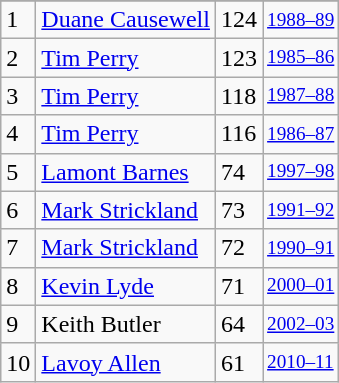<table class="wikitable">
<tr>
</tr>
<tr>
<td>1</td>
<td><a href='#'>Duane Causewell</a></td>
<td>124</td>
<td style="font-size:80%;"><a href='#'>1988–89</a></td>
</tr>
<tr>
<td>2</td>
<td><a href='#'>Tim Perry</a></td>
<td>123</td>
<td style="font-size:80%;"><a href='#'>1985–86</a></td>
</tr>
<tr>
<td>3</td>
<td><a href='#'>Tim Perry</a></td>
<td>118</td>
<td style="font-size:80%;"><a href='#'>1987–88</a></td>
</tr>
<tr>
<td>4</td>
<td><a href='#'>Tim Perry</a></td>
<td>116</td>
<td style="font-size:80%;"><a href='#'>1986–87</a></td>
</tr>
<tr>
<td>5</td>
<td><a href='#'>Lamont Barnes</a></td>
<td>74</td>
<td style="font-size:80%;"><a href='#'>1997–98</a></td>
</tr>
<tr>
<td>6</td>
<td><a href='#'>Mark Strickland</a></td>
<td>73</td>
<td style="font-size:80%;"><a href='#'>1991–92</a></td>
</tr>
<tr>
<td>7</td>
<td><a href='#'>Mark Strickland</a></td>
<td>72</td>
<td style="font-size:80%;"><a href='#'>1990–91</a></td>
</tr>
<tr>
<td>8</td>
<td><a href='#'>Kevin Lyde</a></td>
<td>71</td>
<td style="font-size:80%;"><a href='#'>2000–01</a></td>
</tr>
<tr>
<td>9</td>
<td>Keith Butler</td>
<td>64</td>
<td style="font-size:80%;"><a href='#'>2002–03</a></td>
</tr>
<tr>
<td>10</td>
<td><a href='#'>Lavoy Allen</a></td>
<td>61</td>
<td style="font-size:80%;"><a href='#'>2010–11</a></td>
</tr>
</table>
